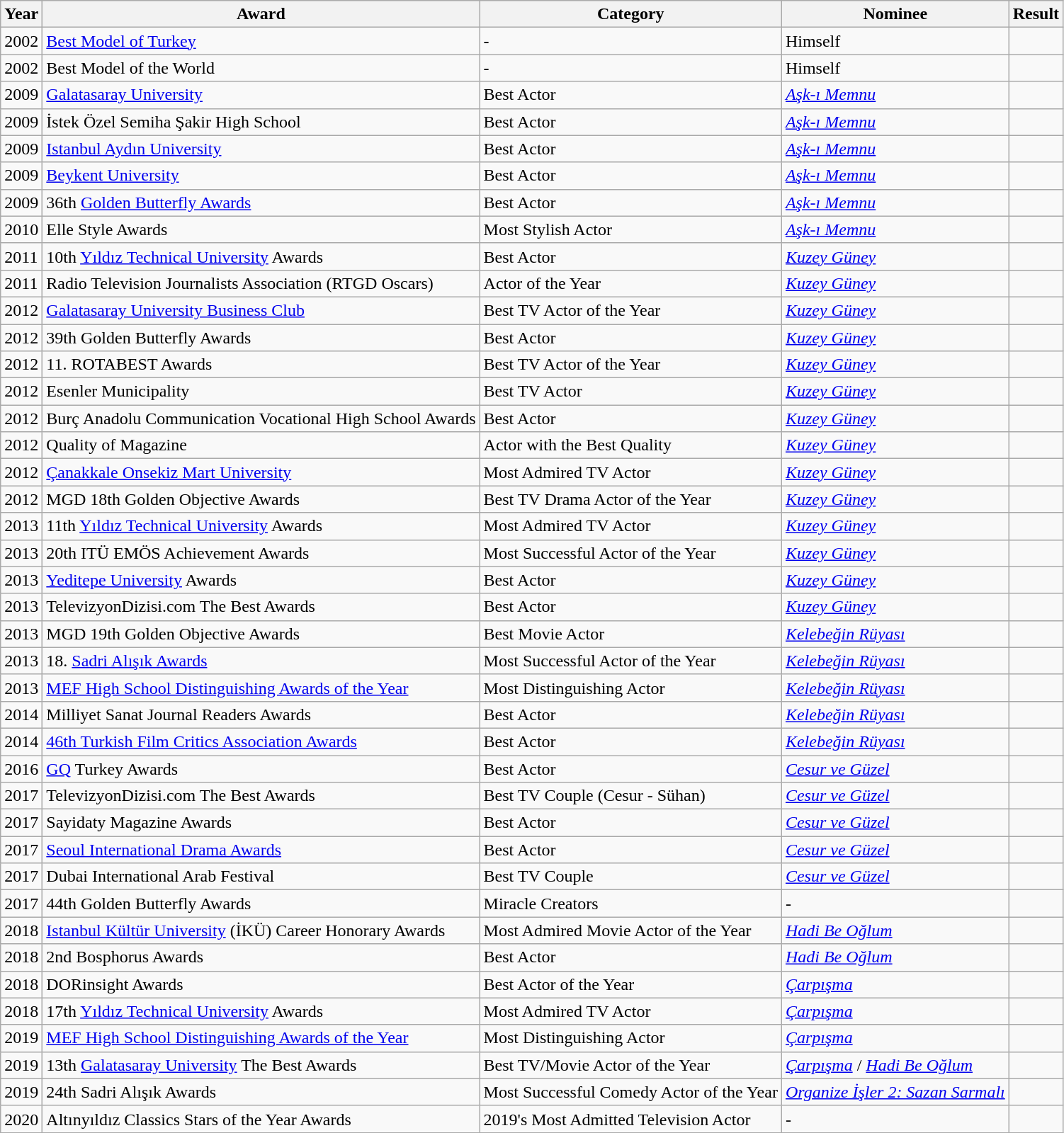<table class="wikitable">
<tr>
<th>Year</th>
<th>Award</th>
<th>Category</th>
<th>Nominee</th>
<th>Result</th>
</tr>
<tr>
<td>2002</td>
<td><a href='#'>Best Model of Turkey</a></td>
<td>-</td>
<td>Himself</td>
<td></td>
</tr>
<tr>
<td>2002</td>
<td>Best Model of the World</td>
<td>-</td>
<td>Himself</td>
<td></td>
</tr>
<tr>
<td>2009</td>
<td><a href='#'>Galatasaray University</a></td>
<td>Best Actor</td>
<td><em><a href='#'>Aşk-ı Memnu</a></em></td>
<td></td>
</tr>
<tr>
<td>2009</td>
<td>İstek Özel Semiha Şakir High School</td>
<td>Best Actor</td>
<td><em><a href='#'>Aşk-ı Memnu</a></em></td>
<td></td>
</tr>
<tr>
<td>2009</td>
<td><a href='#'>Istanbul Aydın University</a></td>
<td>Best Actor</td>
<td><em><a href='#'>Aşk-ı Memnu</a></em></td>
<td></td>
</tr>
<tr>
<td>2009</td>
<td><a href='#'>Beykent University</a></td>
<td>Best Actor</td>
<td><em><a href='#'>Aşk-ı Memnu</a></em></td>
<td></td>
</tr>
<tr>
<td>2009</td>
<td>36th <a href='#'>Golden Butterfly Awards</a></td>
<td>Best Actor</td>
<td><em><a href='#'>Aşk-ı Memnu</a></em></td>
<td></td>
</tr>
<tr>
<td>2010</td>
<td>Elle Style Awards</td>
<td>Most Stylish Actor</td>
<td><em><a href='#'>Aşk-ı Memnu</a></em></td>
<td></td>
</tr>
<tr>
<td>2011</td>
<td>10th <a href='#'>Yıldız Technical University</a> Awards</td>
<td>Best Actor</td>
<td><em><a href='#'>Kuzey Güney</a></em></td>
<td></td>
</tr>
<tr>
<td>2011</td>
<td>Radio Television Journalists Association (RTGD Oscars)</td>
<td>Actor of the Year</td>
<td><em><a href='#'>Kuzey Güney</a></em></td>
<td></td>
</tr>
<tr>
<td>2012</td>
<td><a href='#'>Galatasaray University Business Club</a></td>
<td>Best TV Actor of the Year</td>
<td><em><a href='#'>Kuzey Güney</a></em></td>
<td></td>
</tr>
<tr>
<td>2012</td>
<td>39th Golden Butterfly Awards</td>
<td>Best Actor</td>
<td><em><a href='#'>Kuzey Güney</a></em></td>
<td></td>
</tr>
<tr>
<td>2012</td>
<td>11. ROTABEST Awards</td>
<td>Best TV Actor of the Year</td>
<td><em><a href='#'>Kuzey Güney</a></em></td>
<td></td>
</tr>
<tr>
<td>2012</td>
<td>Esenler Municipality</td>
<td>Best TV Actor</td>
<td><em><a href='#'>Kuzey Güney</a></em></td>
<td></td>
</tr>
<tr>
<td>2012</td>
<td>Burç Anadolu Communication Vocational High School Awards</td>
<td>Best Actor</td>
<td><em><a href='#'>Kuzey Güney</a></em></td>
<td></td>
</tr>
<tr>
<td>2012</td>
<td>Quality of Magazine</td>
<td>Actor with the Best Quality</td>
<td><em><a href='#'>Kuzey Güney</a></em></td>
<td></td>
</tr>
<tr>
<td>2012</td>
<td><a href='#'>Çanakkale Onsekiz Mart University</a></td>
<td>Most Admired TV Actor</td>
<td><em><a href='#'>Kuzey Güney</a></em></td>
<td></td>
</tr>
<tr>
<td>2012</td>
<td>MGD 18th Golden Objective Awards</td>
<td>Best TV Drama Actor of the Year</td>
<td><em><a href='#'>Kuzey Güney</a></em></td>
<td></td>
</tr>
<tr>
<td>2013</td>
<td>11th <a href='#'>Yıldız Technical University</a> Awards</td>
<td>Most Admired TV Actor</td>
<td><em><a href='#'>Kuzey Güney</a></em></td>
<td></td>
</tr>
<tr>
<td>2013</td>
<td>20th ITÜ EMÖS Achievement Awards</td>
<td>Most Successful Actor of the Year</td>
<td><em><a href='#'>Kuzey Güney</a></em></td>
<td></td>
</tr>
<tr>
<td>2013</td>
<td><a href='#'>Yeditepe University</a> Awards</td>
<td>Best Actor</td>
<td><em><a href='#'>Kuzey Güney</a></em></td>
<td></td>
</tr>
<tr>
<td>2013</td>
<td>TelevizyonDizisi.com The Best Awards</td>
<td>Best Actor</td>
<td><em><a href='#'>Kuzey Güney</a></em></td>
<td></td>
</tr>
<tr>
<td>2013</td>
<td>MGD 19th Golden Objective Awards</td>
<td>Best Movie Actor</td>
<td><em><a href='#'>Kelebeğin Rüyası</a></em></td>
<td></td>
</tr>
<tr>
<td>2013</td>
<td>18. <a href='#'>Sadri Alışık Awards</a></td>
<td>Most Successful Actor of the Year</td>
<td><em><a href='#'>Kelebeğin Rüyası</a></em></td>
<td></td>
</tr>
<tr>
<td>2013</td>
<td><a href='#'>MEF High School Distinguishing Awards of the Year</a></td>
<td>Most Distinguishing Actor</td>
<td><em><a href='#'>Kelebeğin Rüyası</a></em></td>
<td></td>
</tr>
<tr>
<td>2014</td>
<td>Milliyet Sanat Journal Readers Awards</td>
<td>Best Actor</td>
<td><em><a href='#'>Kelebeğin Rüyası</a></em></td>
<td></td>
</tr>
<tr>
<td>2014</td>
<td><a href='#'>46th Turkish Film Critics Association Awards</a></td>
<td>Best Actor</td>
<td><em><a href='#'>Kelebeğin Rüyası</a></em></td>
<td></td>
</tr>
<tr>
<td>2016</td>
<td><a href='#'>GQ</a> Turkey Awards</td>
<td>Best Actor</td>
<td><em><a href='#'>Cesur ve Güzel</a></em></td>
<td></td>
</tr>
<tr>
<td>2017</td>
<td>TelevizyonDizisi.com The Best Awards</td>
<td>Best TV Couple (Cesur - Sühan)</td>
<td><em><a href='#'>Cesur ve Güzel</a></em></td>
<td></td>
</tr>
<tr>
<td>2017</td>
<td>Sayidaty Magazine Awards</td>
<td>Best Actor</td>
<td><em><a href='#'>Cesur ve Güzel</a></em></td>
<td></td>
</tr>
<tr>
<td>2017</td>
<td><a href='#'>Seoul International Drama Awards</a></td>
<td>Best Actor</td>
<td><em><a href='#'>Cesur ve Güzel</a></em></td>
<td></td>
</tr>
<tr>
<td>2017</td>
<td>Dubai International Arab Festival</td>
<td>Best TV Couple</td>
<td><em><a href='#'>Cesur ve Güzel</a></em></td>
<td></td>
</tr>
<tr>
<td>2017</td>
<td>44th Golden Butterfly Awards</td>
<td>Miracle Creators</td>
<td>-</td>
<td></td>
</tr>
<tr>
<td>2018</td>
<td><a href='#'>Istanbul Kültür University</a> (İKÜ) Career Honorary Awards</td>
<td>Most Admired Movie Actor of the Year</td>
<td><em><a href='#'>Hadi Be Oğlum</a></em></td>
<td></td>
</tr>
<tr>
<td>2018</td>
<td>2nd Bosphorus Awards</td>
<td>Best Actor</td>
<td><em><a href='#'>Hadi Be Oğlum</a></em></td>
<td></td>
</tr>
<tr>
<td>2018</td>
<td>DORinsight Awards</td>
<td>Best Actor of the Year</td>
<td><em><a href='#'>Çarpışma</a></em></td>
<td></td>
</tr>
<tr>
<td>2018</td>
<td>17th <a href='#'>Yıldız Technical University</a> Awards</td>
<td>Most Admired TV Actor</td>
<td><em><a href='#'>Çarpışma</a></em></td>
<td></td>
</tr>
<tr>
<td>2019</td>
<td><a href='#'>MEF High School Distinguishing Awards of the Year</a></td>
<td>Most Distinguishing Actor</td>
<td><em><a href='#'>Çarpışma</a></em></td>
<td></td>
</tr>
<tr>
<td>2019</td>
<td>13th <a href='#'>Galatasaray University</a> The Best Awards</td>
<td>Best TV/Movie Actor of the Year</td>
<td><em><a href='#'>Çarpışma</a></em> / <em><a href='#'>Hadi Be Oğlum</a></em></td>
<td></td>
</tr>
<tr>
<td>2019</td>
<td>24th Sadri Alışık Awards</td>
<td>Most Successful Comedy Actor of the Year</td>
<td><em><a href='#'>Organize İşler 2: Sazan Sarmalı</a></em></td>
<td></td>
</tr>
<tr>
<td>2020</td>
<td>Altınyıldız Classics Stars of the Year Awards</td>
<td>2019's Most Admitted Television Actor</td>
<td>-</td>
<td></td>
</tr>
</table>
